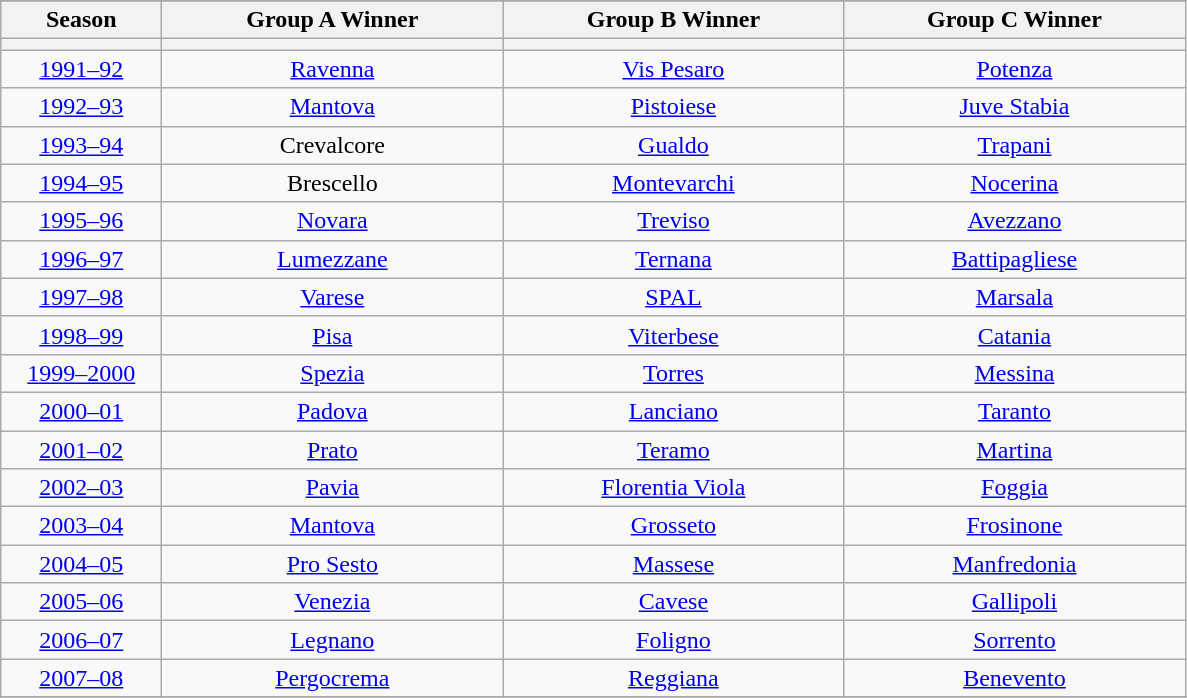<table class="wikitable" style="text-align: center">
<tr>
</tr>
<tr>
<th>Season</th>
<th>Group A Winner</th>
<th>Group B Winner</th>
<th>Group C Winner</th>
</tr>
<tr>
<th width=100></th>
<th width=220></th>
<th width=220></th>
<th width=220></th>
</tr>
<tr>
<td><a href='#'>1991–92</a></td>
<td><a href='#'>Ravenna</a></td>
<td><a href='#'>Vis Pesaro</a></td>
<td><a href='#'>Potenza</a></td>
</tr>
<tr>
<td><a href='#'>1992–93</a></td>
<td><a href='#'>Mantova</a></td>
<td><a href='#'>Pistoiese</a></td>
<td><a href='#'>Juve Stabia</a></td>
</tr>
<tr>
<td><a href='#'>1993–94</a></td>
<td>Crevalcore</td>
<td><a href='#'>Gualdo</a></td>
<td><a href='#'>Trapani</a></td>
</tr>
<tr>
<td><a href='#'>1994–95</a></td>
<td>Brescello</td>
<td><a href='#'>Montevarchi</a></td>
<td><a href='#'>Nocerina</a></td>
</tr>
<tr>
<td><a href='#'>1995–96</a></td>
<td><a href='#'>Novara</a></td>
<td><a href='#'>Treviso</a></td>
<td><a href='#'>Avezzano</a></td>
</tr>
<tr>
<td><a href='#'>1996–97</a></td>
<td><a href='#'>Lumezzane</a></td>
<td><a href='#'>Ternana</a></td>
<td><a href='#'>Battipagliese</a></td>
</tr>
<tr>
<td><a href='#'>1997–98</a></td>
<td><a href='#'>Varese</a></td>
<td><a href='#'>SPAL</a></td>
<td><a href='#'>Marsala</a></td>
</tr>
<tr>
<td><a href='#'>1998–99</a></td>
<td><a href='#'>Pisa</a></td>
<td><a href='#'>Viterbese</a></td>
<td><a href='#'>Catania</a></td>
</tr>
<tr>
<td><a href='#'>1999–2000</a></td>
<td><a href='#'>Spezia</a></td>
<td><a href='#'>Torres</a></td>
<td><a href='#'>Messina</a></td>
</tr>
<tr>
<td><a href='#'>2000–01</a></td>
<td><a href='#'>Padova</a></td>
<td><a href='#'>Lanciano</a></td>
<td><a href='#'>Taranto</a></td>
</tr>
<tr>
<td><a href='#'>2001–02</a></td>
<td><a href='#'>Prato</a></td>
<td><a href='#'>Teramo</a></td>
<td><a href='#'>Martina</a></td>
</tr>
<tr>
<td><a href='#'>2002–03</a></td>
<td><a href='#'>Pavia</a></td>
<td><a href='#'>Florentia Viola</a></td>
<td><a href='#'>Foggia</a></td>
</tr>
<tr>
<td><a href='#'>2003–04</a></td>
<td><a href='#'>Mantova</a></td>
<td><a href='#'>Grosseto</a></td>
<td><a href='#'>Frosinone</a></td>
</tr>
<tr>
<td><a href='#'>2004–05</a></td>
<td><a href='#'>Pro Sesto</a></td>
<td><a href='#'>Massese</a></td>
<td><a href='#'>Manfredonia</a></td>
</tr>
<tr>
<td><a href='#'>2005–06</a></td>
<td><a href='#'>Venezia</a></td>
<td><a href='#'>Cavese</a></td>
<td><a href='#'>Gallipoli</a></td>
</tr>
<tr>
<td><a href='#'>2006–07</a></td>
<td><a href='#'>Legnano</a></td>
<td><a href='#'>Foligno</a></td>
<td><a href='#'>Sorrento</a></td>
</tr>
<tr>
<td><a href='#'>2007–08</a></td>
<td><a href='#'>Pergocrema</a></td>
<td><a href='#'>Reggiana</a></td>
<td><a href='#'>Benevento</a></td>
</tr>
<tr>
</tr>
</table>
